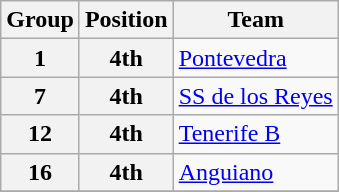<table class="wikitable">
<tr>
<th>Group</th>
<th>Position</th>
<th>Team</th>
</tr>
<tr>
<th>1</th>
<th>4th</th>
<td><a href='#'>Pontevedra</a></td>
</tr>
<tr>
<th>7</th>
<th>4th</th>
<td><a href='#'>SS de los Reyes</a></td>
</tr>
<tr>
<th>12</th>
<th>4th</th>
<td><a href='#'>Tenerife B</a></td>
</tr>
<tr>
<th>16</th>
<th>4th</th>
<td><a href='#'>Anguiano</a></td>
</tr>
<tr>
</tr>
</table>
